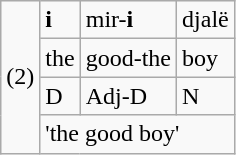<table class="wikitable" border="1">
<tr>
<td rowspan="4">(2)</td>
<td><strong>i</strong></td>
<td>mir-<strong>i</strong></td>
<td>djalë</td>
</tr>
<tr>
<td>the</td>
<td>good-the</td>
<td>boy </td>
</tr>
<tr>
<td>D</td>
<td>Adj-D</td>
<td>N</td>
</tr>
<tr>
<td colspan="3">'the good boy'</td>
</tr>
</table>
